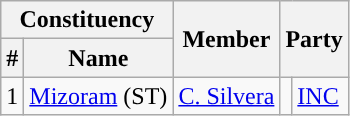<table class="wikitable">
<tr>
<th colspan="2">Constituency</th>
<th rowspan="2">Member</th>
<th colspan="2" rowspan="2">Party</th>
</tr>
<tr>
<th>#</th>
<th>Name</th>
</tr>
<tr>
<td>1</td>
<td><a href='#'>Mizoram</a> (ST)</td>
<td><a href='#'>C. Silvera</a></td>
<td style="background-color: "></td>
<td><a href='#'>INC</a></td>
</tr>
</table>
